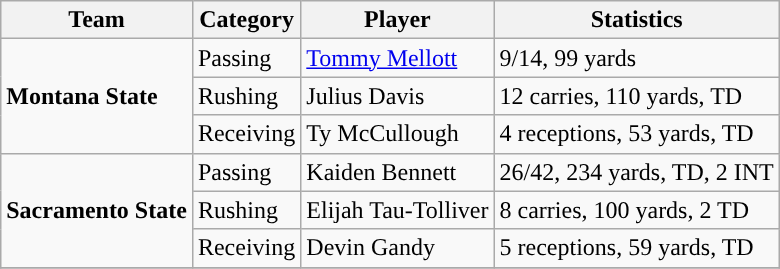<table class="wikitable" style="float: right;">
<tr>
<th>Team</th>
<th>Category</th>
<th>Player</th>
<th>Statistics</th>
</tr>
<tr>
<td rowspan=3><strong>Montana State</strong></td>
<td>Passing</td>
<td><a href='#'>Tommy Mellott</a></td>
<td>9/14, 99 yards</td>
</tr>
<tr>
<td>Rushing</td>
<td>Julius Davis</td>
<td>12 carries, 110 yards, TD</td>
</tr>
<tr>
<td>Receiving</td>
<td>Ty McCullough</td>
<td>4 receptions, 53 yards, TD</td>
</tr>
<tr>
<td rowspan=3><strong>Sacramento State</strong></td>
<td>Passing</td>
<td>Kaiden Bennett</td>
<td>26/42, 234 yards, TD, 2 INT</td>
</tr>
<tr>
<td>Rushing</td>
<td>Elijah Tau-Tolliver</td>
<td>8 carries, 100 yards, 2 TD</td>
</tr>
<tr>
<td>Receiving</td>
<td>Devin Gandy</td>
<td>5 receptions, 59 yards, TD</td>
</tr>
<tr>
</tr>
</table>
